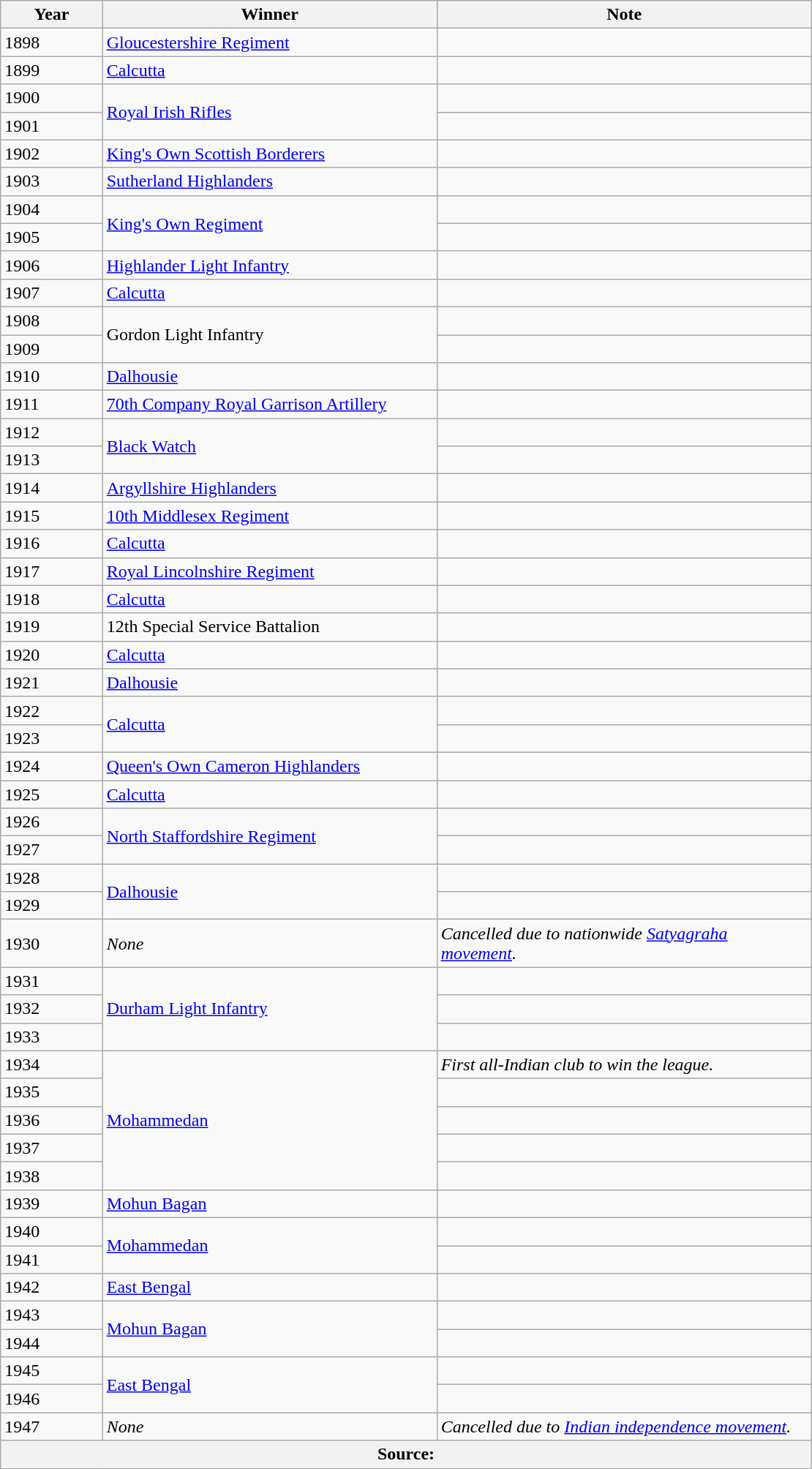<table class="wikitable sortable" width="740px" text-align="left">
<tr>
<th width=100px>Year</th>
<th width=350px>Winner</th>
<th width=400px>Note</th>
</tr>
<tr>
<td>1898</td>
<td> <a href='#'>Gloucestershire Regiment</a></td>
<td></td>
</tr>
<tr>
<td>1899</td>
<td> <a href='#'>Calcutta</a></td>
<td></td>
</tr>
<tr>
<td>1900</td>
<td rowspan="2"> <a href='#'>Royal Irish Rifles</a></td>
<td></td>
</tr>
<tr>
<td>1901</td>
<td></td>
</tr>
<tr>
<td>1902</td>
<td> <a href='#'>King's Own Scottish Borderers</a></td>
<td></td>
</tr>
<tr>
<td>1903</td>
<td> <a href='#'>Sutherland Highlanders</a></td>
<td></td>
</tr>
<tr>
<td>1904</td>
<td rowspan="2"> <a href='#'>King's Own Regiment</a></td>
<td></td>
</tr>
<tr>
<td>1905</td>
<td></td>
</tr>
<tr>
<td>1906</td>
<td> <a href='#'>Highlander Light Infantry</a></td>
<td></td>
</tr>
<tr>
<td>1907</td>
<td> <a href='#'>Calcutta</a></td>
<td></td>
</tr>
<tr>
<td>1908</td>
<td rowspan="2"> Gordon Light Infantry</td>
<td></td>
</tr>
<tr>
<td>1909</td>
<td></td>
</tr>
<tr>
<td>1910</td>
<td> <a href='#'>Dalhousie</a></td>
<td></td>
</tr>
<tr>
<td>1911</td>
<td> <a href='#'>70th Company Royal Garrison Artillery</a></td>
<td></td>
</tr>
<tr>
<td>1912</td>
<td rowspan="2"> <a href='#'>Black Watch</a></td>
<td></td>
</tr>
<tr>
<td>1913</td>
<td></td>
</tr>
<tr>
<td>1914</td>
<td> <a href='#'>Argyllshire Highlanders</a></td>
<td></td>
</tr>
<tr>
<td>1915</td>
<td> <a href='#'>10th Middlesex Regiment</a></td>
<td></td>
</tr>
<tr>
<td>1916</td>
<td> <a href='#'>Calcutta</a></td>
<td></td>
</tr>
<tr>
<td>1917</td>
<td> <a href='#'>Royal Lincolnshire Regiment</a></td>
<td></td>
</tr>
<tr>
<td>1918</td>
<td> <a href='#'>Calcutta</a></td>
<td></td>
</tr>
<tr>
<td>1919</td>
<td> 12th Special Service Battalion</td>
<td></td>
</tr>
<tr>
<td>1920</td>
<td> <a href='#'>Calcutta</a></td>
<td></td>
</tr>
<tr>
<td>1921</td>
<td> <a href='#'>Dalhousie</a></td>
<td></td>
</tr>
<tr>
<td>1922</td>
<td rowspan="2"> <a href='#'>Calcutta</a></td>
<td></td>
</tr>
<tr>
<td>1923</td>
<td></td>
</tr>
<tr>
<td>1924</td>
<td> <a href='#'>Queen's Own Cameron Highlanders</a></td>
<td></td>
</tr>
<tr>
<td>1925</td>
<td> <a href='#'>Calcutta</a></td>
<td></td>
</tr>
<tr>
<td>1926</td>
<td rowspan="2"> <a href='#'>North Staffordshire Regiment</a></td>
<td></td>
</tr>
<tr>
<td>1927</td>
<td></td>
</tr>
<tr>
<td>1928</td>
<td rowspan="2"> <a href='#'>Dalhousie</a></td>
<td></td>
</tr>
<tr>
<td>1929</td>
<td></td>
</tr>
<tr>
<td>1930</td>
<td><em>None</em></td>
<td><em>Cancelled due to nationwide <a href='#'>Satyagraha movement</a>.</em></td>
</tr>
<tr>
<td>1931</td>
<td rowspan="3"> <a href='#'>Durham Light Infantry</a></td>
<td></td>
</tr>
<tr>
<td>1932</td>
<td></td>
</tr>
<tr>
<td>1933</td>
<td></td>
</tr>
<tr>
<td>1934</td>
<td rowspan="5"> <a href='#'>Mohammedan</a></td>
<td><em>First all-Indian club to win the league.</em></td>
</tr>
<tr>
<td>1935</td>
<td></td>
</tr>
<tr>
<td>1936</td>
<td></td>
</tr>
<tr>
<td>1937</td>
<td></td>
</tr>
<tr>
<td>1938</td>
<td></td>
</tr>
<tr>
<td>1939</td>
<td> <a href='#'>Mohun Bagan</a></td>
<td></td>
</tr>
<tr>
<td>1940</td>
<td rowspan="2"> <a href='#'>Mohammedan</a></td>
<td></td>
</tr>
<tr>
<td>1941</td>
<td></td>
</tr>
<tr>
<td>1942</td>
<td> <a href='#'>East Bengal</a></td>
<td></td>
</tr>
<tr>
<td>1943</td>
<td rowspan="2"> <a href='#'>Mohun Bagan</a></td>
<td></td>
</tr>
<tr>
<td>1944</td>
<td></td>
</tr>
<tr>
<td>1945</td>
<td rowspan="2"> <a href='#'>East Bengal</a></td>
<td></td>
</tr>
<tr>
<td>1946</td>
<td></td>
</tr>
<tr>
<td>1947</td>
<td><em>None</em></td>
<td><em>Cancelled due to <a href='#'>Indian independence movement</a>.</em></td>
</tr>
<tr>
<th colspan="3" align="left"><strong>Source: </strong></th>
</tr>
</table>
